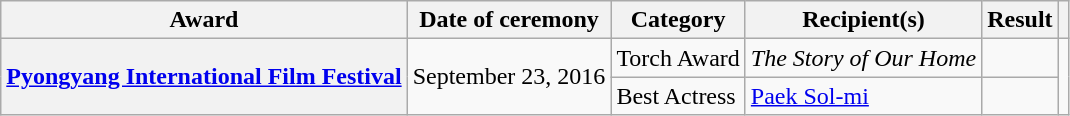<table class="wikitable sortable plainrowheaders">
<tr>
<th scope="col">Award</th>
<th scope="col">Date of ceremony</th>
<th scope="col">Category</th>
<th scope="col">Recipient(s)</th>
<th scope="col">Result</th>
<th scope="col" class="unsortable"></th>
</tr>
<tr>
<th scope="row" rowspan="2"><a href='#'>Pyongyang International Film Festival</a></th>
<td rowspan="2">September 23, 2016</td>
<td>Torch Award</td>
<td><em>The Story of Our Home</em></td>
<td></td>
<td rowspan="2" align="center"></td>
</tr>
<tr>
<td>Best Actress</td>
<td><a href='#'>Paek Sol-mi</a></td>
<td></td>
</tr>
</table>
